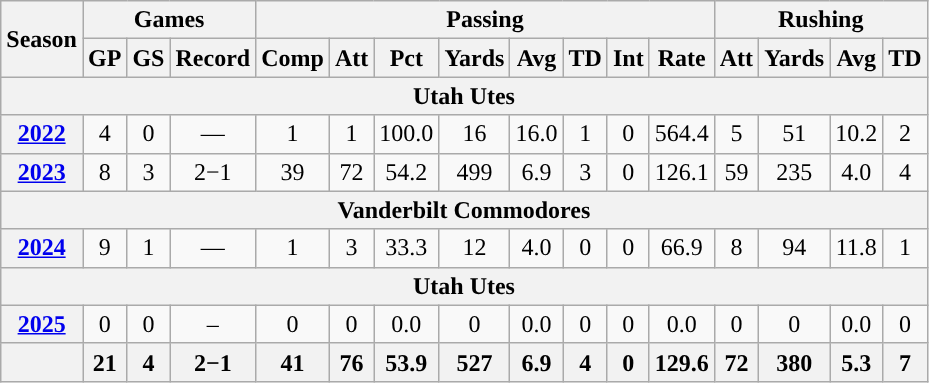<table class="wikitable" style="text-align:center;">
<tr>
<th rowspan="2">Season</th>
<th colspan="3">Games</th>
<th colspan="8">Passing</th>
<th colspan="5">Rushing</th>
</tr>
<tr>
<th>GP</th>
<th>GS</th>
<th>Record</th>
<th>Comp</th>
<th>Att</th>
<th>Pct</th>
<th>Yards</th>
<th>Avg</th>
<th>TD</th>
<th>Int</th>
<th>Rate</th>
<th>Att</th>
<th>Yards</th>
<th>Avg</th>
<th>TD</th>
</tr>
<tr>
<th colspan="16">Utah Utes</th>
</tr>
<tr>
<th><a href='#'>2022</a></th>
<td>4</td>
<td>0</td>
<td>—</td>
<td>1</td>
<td>1</td>
<td>100.0</td>
<td>16</td>
<td>16.0</td>
<td>1</td>
<td>0</td>
<td>564.4</td>
<td>5</td>
<td>51</td>
<td>10.2</td>
<td>2</td>
</tr>
<tr>
<th><a href='#'>2023</a></th>
<td>8</td>
<td>3</td>
<td>2−1</td>
<td>39</td>
<td>72</td>
<td>54.2</td>
<td>499</td>
<td>6.9</td>
<td>3</td>
<td>0</td>
<td>126.1</td>
<td>59</td>
<td>235</td>
<td>4.0</td>
<td>4</td>
</tr>
<tr>
<th colspan="16">Vanderbilt Commodores</th>
</tr>
<tr>
<th><a href='#'>2024</a></th>
<td>9</td>
<td>1</td>
<td>—</td>
<td>1</td>
<td>3</td>
<td>33.3</td>
<td>12</td>
<td>4.0</td>
<td>0</td>
<td>0</td>
<td>66.9</td>
<td>8</td>
<td>94</td>
<td>11.8</td>
<td>1</td>
</tr>
<tr>
<th colspan="16">Utah Utes</th>
</tr>
<tr>
<th><a href='#'>2025</a></th>
<td>0</td>
<td>0</td>
<td>–</td>
<td>0</td>
<td>0</td>
<td>0.0</td>
<td>0</td>
<td>0.0</td>
<td>0</td>
<td>0</td>
<td>0.0</td>
<td>0</td>
<td>0</td>
<td>0.0</td>
<td>0</td>
</tr>
<tr>
<th></th>
<th>21</th>
<th>4</th>
<th>2−1</th>
<th>41</th>
<th>76</th>
<th>53.9</th>
<th>527</th>
<th>6.9</th>
<th>4</th>
<th>0</th>
<th>129.6</th>
<th>72</th>
<th>380</th>
<th>5.3</th>
<th>7</th>
</tr>
</table>
